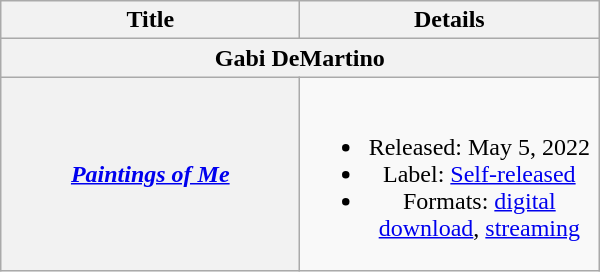<table class="wikitable plainrowheaders" style="text-align:center">
<tr>
<th scope="col" style="width:12em;">Title</th>
<th scope="col" style="width:12em;">Details</th>
</tr>
<tr>
<th colspan="2">Gabi DeMartino</th>
</tr>
<tr>
<th scope="row"><em><a href='#'>Paintings of Me</a></em></th>
<td><br><ul><li>Released: May 5, 2022</li><li>Label: <a href='#'>Self-released</a></li><li>Formats: <a href='#'>digital download</a>, <a href='#'>streaming</a></li></ul></td>
</tr>
</table>
